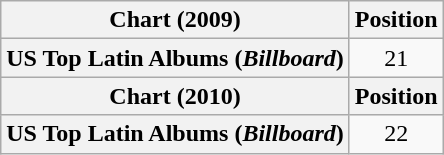<table class="wikitable plainrowheaders" style="text-align:center">
<tr>
<th scope="col">Chart (2009)</th>
<th scope="col">Position</th>
</tr>
<tr>
<th scope="row">US Top Latin Albums (<em>Billboard</em>)</th>
<td>21</td>
</tr>
<tr>
<th scope="col">Chart (2010)</th>
<th scope="col">Position</th>
</tr>
<tr>
<th scope="row">US Top Latin Albums (<em>Billboard</em>)</th>
<td>22</td>
</tr>
</table>
